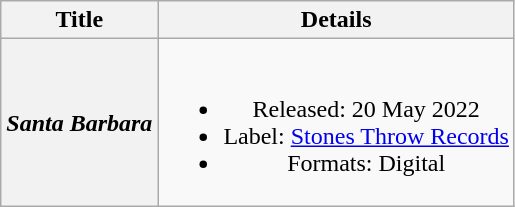<table class="wikitable plainrowheaders" style="text-align:center;">
<tr>
<th>Title</th>
<th>Details</th>
</tr>
<tr>
<th scope="row"><em>Santa Barbara</em></th>
<td><br><ul><li>Released: 20 May 2022</li><li>Label: <a href='#'>Stones Throw Records</a></li><li>Formats: Digital</li></ul></td>
</tr>
</table>
